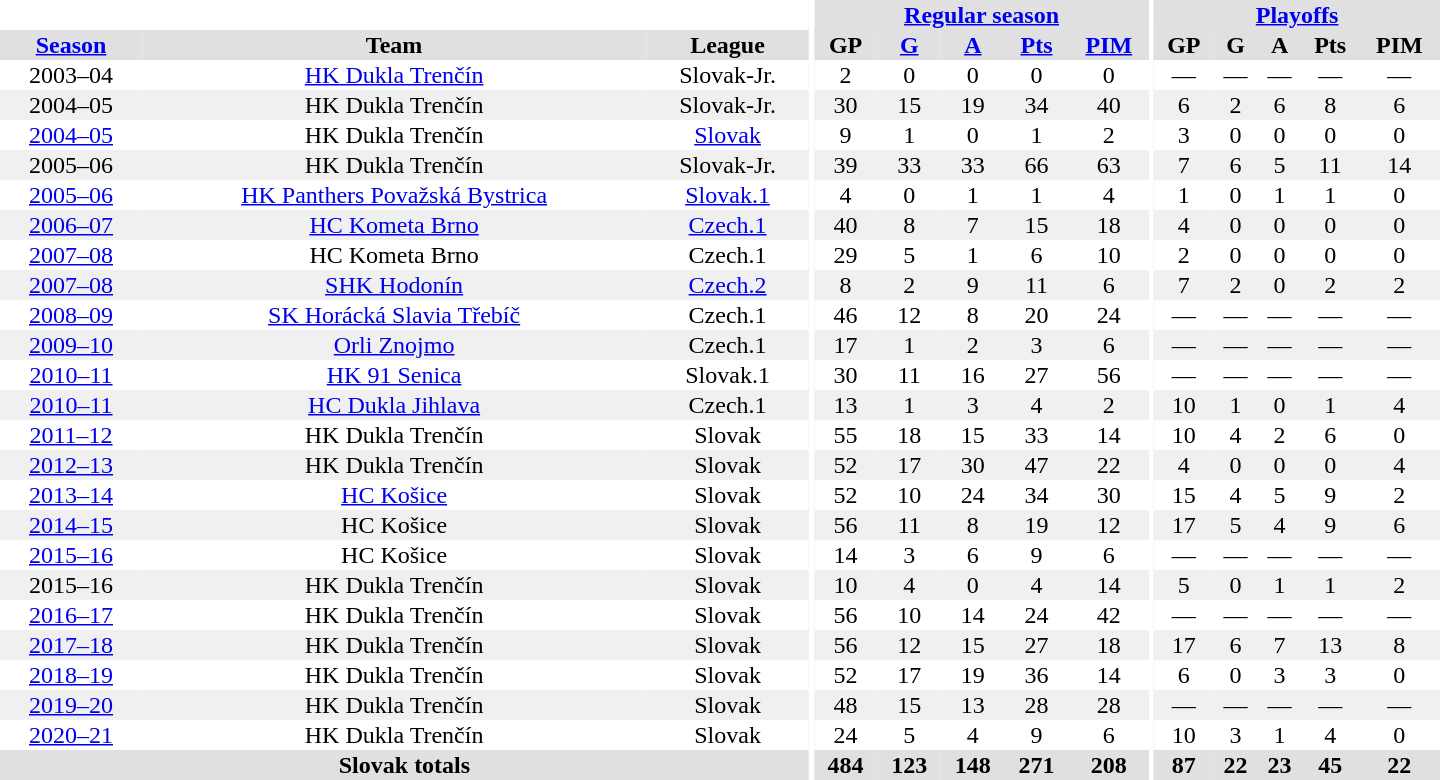<table border="0" cellpadding="1" cellspacing="0" style="text-align:center; width:60em">
<tr bgcolor="#e0e0e0">
<th colspan="3" bgcolor="#ffffff"></th>
<th rowspan="99" bgcolor="#ffffff"></th>
<th colspan="5"><a href='#'>Regular season</a></th>
<th rowspan="99" bgcolor="#ffffff"></th>
<th colspan="5"><a href='#'>Playoffs</a></th>
</tr>
<tr bgcolor="#e0e0e0">
<th><a href='#'>Season</a></th>
<th>Team</th>
<th>League</th>
<th>GP</th>
<th><a href='#'>G</a></th>
<th><a href='#'>A</a></th>
<th><a href='#'>Pts</a></th>
<th><a href='#'>PIM</a></th>
<th>GP</th>
<th>G</th>
<th>A</th>
<th>Pts</th>
<th>PIM</th>
</tr>
<tr>
<td>2003–04</td>
<td><a href='#'>HK Dukla Trenčín</a></td>
<td>Slovak-Jr.</td>
<td>2</td>
<td>0</td>
<td>0</td>
<td>0</td>
<td>0</td>
<td>—</td>
<td>—</td>
<td>—</td>
<td>—</td>
<td>—</td>
</tr>
<tr bgcolor="#f0f0f0">
<td>2004–05</td>
<td>HK Dukla Trenčín</td>
<td>Slovak-Jr.</td>
<td>30</td>
<td>15</td>
<td>19</td>
<td>34</td>
<td>40</td>
<td>6</td>
<td>2</td>
<td>6</td>
<td>8</td>
<td>6</td>
</tr>
<tr>
<td><a href='#'>2004–05</a></td>
<td>HK Dukla Trenčín</td>
<td><a href='#'>Slovak</a></td>
<td>9</td>
<td>1</td>
<td>0</td>
<td>1</td>
<td>2</td>
<td>3</td>
<td>0</td>
<td>0</td>
<td>0</td>
<td>0</td>
</tr>
<tr bgcolor="#f0f0f0">
<td>2005–06</td>
<td>HK Dukla Trenčín</td>
<td>Slovak-Jr.</td>
<td>39</td>
<td>33</td>
<td>33</td>
<td>66</td>
<td>63</td>
<td>7</td>
<td>6</td>
<td>5</td>
<td>11</td>
<td>14</td>
</tr>
<tr>
<td><a href='#'>2005–06</a></td>
<td><a href='#'>HK Panthers Považská Bystrica</a></td>
<td><a href='#'>Slovak.1</a></td>
<td>4</td>
<td>0</td>
<td>1</td>
<td>1</td>
<td>4</td>
<td>1</td>
<td>0</td>
<td>1</td>
<td>1</td>
<td>0</td>
</tr>
<tr bgcolor="#f0f0f0">
<td><a href='#'>2006–07</a></td>
<td><a href='#'>HC Kometa Brno</a></td>
<td><a href='#'>Czech.1</a></td>
<td>40</td>
<td>8</td>
<td>7</td>
<td>15</td>
<td>18</td>
<td>4</td>
<td>0</td>
<td>0</td>
<td>0</td>
<td>0</td>
</tr>
<tr>
<td><a href='#'>2007–08</a></td>
<td>HC Kometa Brno</td>
<td>Czech.1</td>
<td>29</td>
<td>5</td>
<td>1</td>
<td>6</td>
<td>10</td>
<td>2</td>
<td>0</td>
<td>0</td>
<td>0</td>
<td>0</td>
</tr>
<tr bgcolor="#f0f0f0">
<td><a href='#'>2007–08</a></td>
<td><a href='#'>SHK Hodonín</a></td>
<td><a href='#'>Czech.2</a></td>
<td>8</td>
<td>2</td>
<td>9</td>
<td>11</td>
<td>6</td>
<td>7</td>
<td>2</td>
<td>0</td>
<td>2</td>
<td>2</td>
</tr>
<tr>
<td><a href='#'>2008–09</a></td>
<td><a href='#'>SK Horácká Slavia Třebíč</a></td>
<td>Czech.1</td>
<td>46</td>
<td>12</td>
<td>8</td>
<td>20</td>
<td>24</td>
<td>—</td>
<td>—</td>
<td>—</td>
<td>—</td>
<td>—</td>
</tr>
<tr bgcolor="#f0f0f0">
<td><a href='#'>2009–10</a></td>
<td><a href='#'>Orli Znojmo</a></td>
<td>Czech.1</td>
<td>17</td>
<td>1</td>
<td>2</td>
<td>3</td>
<td>6</td>
<td>—</td>
<td>—</td>
<td>—</td>
<td>—</td>
<td>—</td>
</tr>
<tr>
<td><a href='#'>2010–11</a></td>
<td><a href='#'>HK 91 Senica</a></td>
<td>Slovak.1</td>
<td>30</td>
<td>11</td>
<td>16</td>
<td>27</td>
<td>56</td>
<td>—</td>
<td>—</td>
<td>—</td>
<td>—</td>
<td>—</td>
</tr>
<tr bgcolor="#f0f0f0">
<td><a href='#'>2010–11</a></td>
<td><a href='#'>HC Dukla Jihlava</a></td>
<td>Czech.1</td>
<td>13</td>
<td>1</td>
<td>3</td>
<td>4</td>
<td>2</td>
<td>10</td>
<td>1</td>
<td>0</td>
<td>1</td>
<td>4</td>
</tr>
<tr>
<td><a href='#'>2011–12</a></td>
<td>HK Dukla Trenčín</td>
<td>Slovak</td>
<td>55</td>
<td>18</td>
<td>15</td>
<td>33</td>
<td>14</td>
<td>10</td>
<td>4</td>
<td>2</td>
<td>6</td>
<td>0</td>
</tr>
<tr bgcolor="#f0f0f0">
<td><a href='#'>2012–13</a></td>
<td>HK Dukla Trenčín</td>
<td>Slovak</td>
<td>52</td>
<td>17</td>
<td>30</td>
<td>47</td>
<td>22</td>
<td>4</td>
<td>0</td>
<td>0</td>
<td>0</td>
<td>4</td>
</tr>
<tr>
<td><a href='#'>2013–14</a></td>
<td><a href='#'>HC Košice</a></td>
<td>Slovak</td>
<td>52</td>
<td>10</td>
<td>24</td>
<td>34</td>
<td>30</td>
<td>15</td>
<td>4</td>
<td>5</td>
<td>9</td>
<td>2</td>
</tr>
<tr bgcolor="#f0f0f0">
<td><a href='#'>2014–15</a></td>
<td>HC Košice</td>
<td>Slovak</td>
<td>56</td>
<td>11</td>
<td>8</td>
<td>19</td>
<td>12</td>
<td>17</td>
<td>5</td>
<td>4</td>
<td>9</td>
<td>6</td>
</tr>
<tr>
<td><a href='#'>2015–16</a></td>
<td>HC Košice</td>
<td>Slovak</td>
<td>14</td>
<td>3</td>
<td>6</td>
<td>9</td>
<td>6</td>
<td>—</td>
<td>—</td>
<td>—</td>
<td>—</td>
<td>—</td>
</tr>
<tr bgcolor="#f0f0f0">
<td>2015–16</td>
<td>HK Dukla Trenčín</td>
<td>Slovak</td>
<td>10</td>
<td>4</td>
<td>0</td>
<td>4</td>
<td>14</td>
<td>5</td>
<td>0</td>
<td>1</td>
<td>1</td>
<td>2</td>
</tr>
<tr>
<td><a href='#'>2016–17</a></td>
<td>HK Dukla Trenčín</td>
<td>Slovak</td>
<td>56</td>
<td>10</td>
<td>14</td>
<td>24</td>
<td>42</td>
<td>—</td>
<td>—</td>
<td>—</td>
<td>—</td>
<td>—</td>
</tr>
<tr bgcolor="#f0f0f0">
<td><a href='#'>2017–18</a></td>
<td>HK Dukla Trenčín</td>
<td>Slovak</td>
<td>56</td>
<td>12</td>
<td>15</td>
<td>27</td>
<td>18</td>
<td>17</td>
<td>6</td>
<td>7</td>
<td>13</td>
<td>8</td>
</tr>
<tr>
<td><a href='#'>2018–19</a></td>
<td>HK Dukla Trenčín</td>
<td>Slovak</td>
<td>52</td>
<td>17</td>
<td>19</td>
<td>36</td>
<td>14</td>
<td>6</td>
<td>0</td>
<td>3</td>
<td>3</td>
<td>0</td>
</tr>
<tr bgcolor="#f0f0f0">
<td><a href='#'>2019–20</a></td>
<td>HK Dukla Trenčín</td>
<td>Slovak</td>
<td>48</td>
<td>15</td>
<td>13</td>
<td>28</td>
<td>28</td>
<td>—</td>
<td>—</td>
<td>—</td>
<td>—</td>
<td>—</td>
</tr>
<tr>
<td><a href='#'>2020–21</a></td>
<td>HK Dukla Trenčín</td>
<td>Slovak</td>
<td>24</td>
<td>5</td>
<td>4</td>
<td>9</td>
<td>6</td>
<td>10</td>
<td>3</td>
<td>1</td>
<td>4</td>
<td>0</td>
</tr>
<tr bgcolor="#e0e0e0">
<th colspan="3">Slovak totals</th>
<th>484</th>
<th>123</th>
<th>148</th>
<th>271</th>
<th>208</th>
<th>87</th>
<th>22</th>
<th>23</th>
<th>45</th>
<th>22</th>
</tr>
</table>
